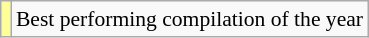<table class="wikitable plainrowheaders" style="font-size:90%;">
<tr>
<td bgcolor=#FFFF99 align=center></td>
<td>Best performing compilation of the year</td>
</tr>
</table>
